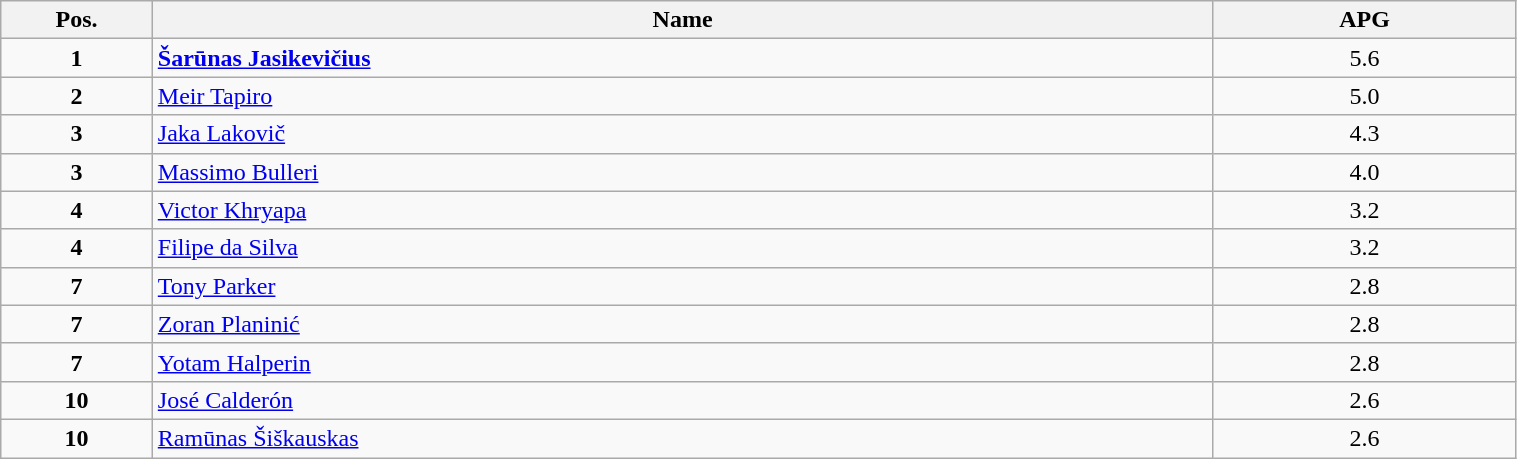<table class=wikitable width="80%">
<tr>
<th width="10%">Pos.</th>
<th width="70%">Name</th>
<th width="20%">APG</th>
</tr>
<tr>
<td align=center><strong>1</strong></td>
<td> <strong><a href='#'>Šarūnas Jasikevičius</a></strong></td>
<td align=center>5.6</td>
</tr>
<tr>
<td align=center><strong>2</strong></td>
<td> <a href='#'>Meir Tapiro</a></td>
<td align=center>5.0</td>
</tr>
<tr>
<td align=center><strong>3</strong></td>
<td> <a href='#'>Jaka Lakovič</a></td>
<td align=center>4.3</td>
</tr>
<tr>
<td align=center><strong>3</strong></td>
<td> <a href='#'>Massimo Bulleri</a></td>
<td align=center>4.0</td>
</tr>
<tr>
<td align=center><strong>4</strong></td>
<td> <a href='#'>Victor Khryapa</a></td>
<td align=center>3.2</td>
</tr>
<tr>
<td align=center><strong>4</strong></td>
<td> <a href='#'>Filipe da Silva</a></td>
<td align=center>3.2</td>
</tr>
<tr>
<td align=center><strong>7</strong></td>
<td> <a href='#'>Tony Parker</a></td>
<td align=center>2.8</td>
</tr>
<tr>
<td align=center><strong>7</strong></td>
<td> <a href='#'>Zoran Planinić</a></td>
<td align=center>2.8</td>
</tr>
<tr>
<td align=center><strong>7</strong></td>
<td> <a href='#'>Yotam Halperin</a></td>
<td align=center>2.8</td>
</tr>
<tr>
<td align=center><strong>10</strong></td>
<td> <a href='#'>José Calderón</a></td>
<td align=center>2.6</td>
</tr>
<tr>
<td align=center><strong>10</strong></td>
<td> <a href='#'>Ramūnas Šiškauskas</a></td>
<td align=center>2.6</td>
</tr>
</table>
